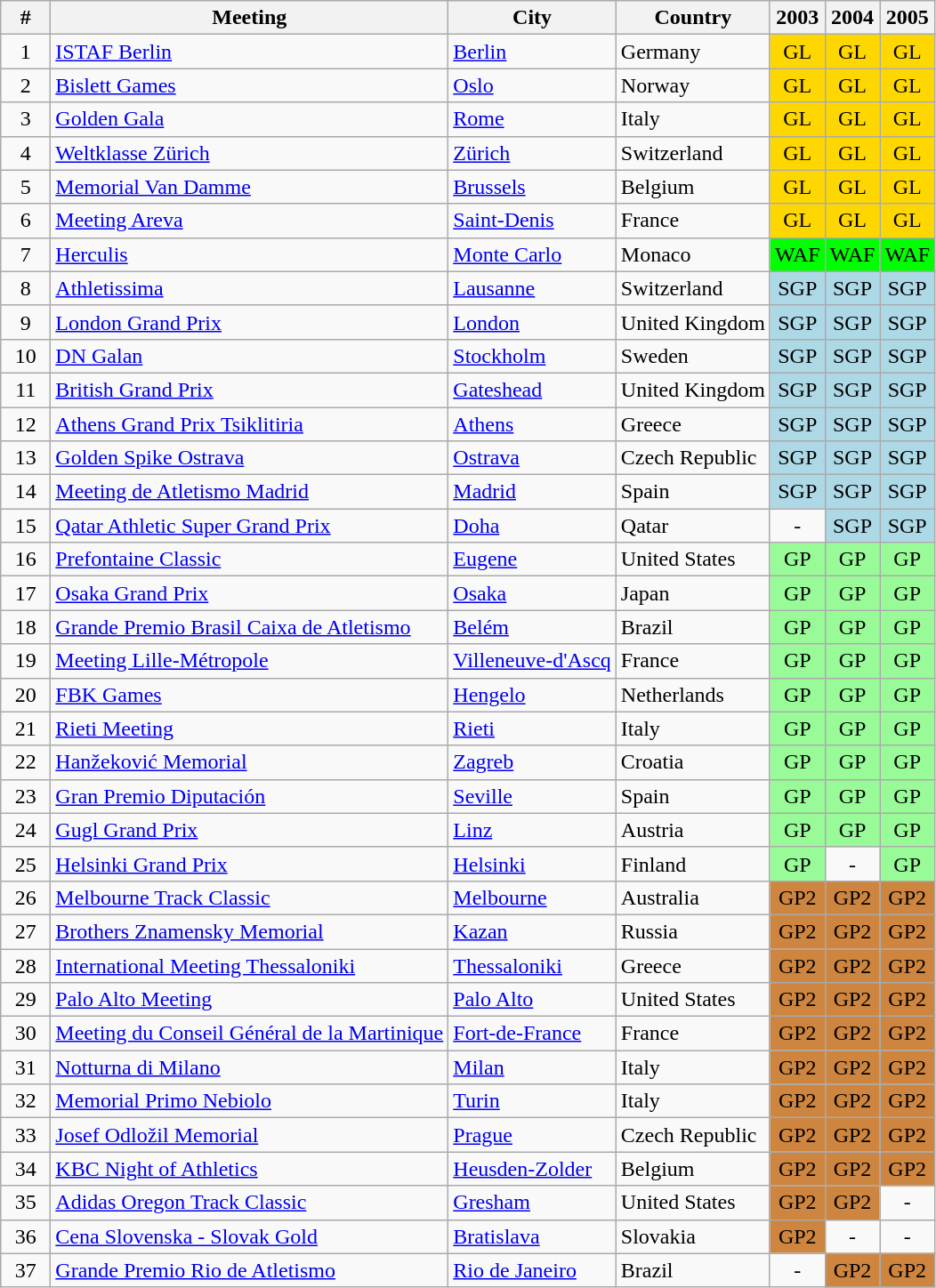<table class="wikitable sortable" style="text-align:center; float:center;">
<tr>
<th width=30px>#</th>
<th>Meeting</th>
<th>City</th>
<th>Country</th>
<th>2003</th>
<th>2004</th>
<th>2005</th>
</tr>
<tr>
<td>1</td>
<td align=left><a href='#'>ISTAF Berlin</a></td>
<td align=left><a href='#'>Berlin</a></td>
<td align=left>Germany</td>
<td bgcolor=#ffd700>GL</td>
<td bgcolor=#ffd700>GL</td>
<td bgcolor=#ffd700>GL</td>
</tr>
<tr>
<td>2</td>
<td align=left><a href='#'>Bislett Games</a></td>
<td align=left><a href='#'>Oslo</a></td>
<td align=left>Norway</td>
<td bgcolor=#ffd700>GL</td>
<td bgcolor=#ffd700>GL</td>
<td bgcolor=#ffd700>GL</td>
</tr>
<tr>
<td>3</td>
<td align=left><a href='#'>Golden Gala</a></td>
<td align=left><a href='#'>Rome</a></td>
<td align=left>Italy</td>
<td bgcolor=#ffd700>GL</td>
<td bgcolor=#ffd700>GL</td>
<td bgcolor=#ffd700>GL</td>
</tr>
<tr>
<td>4</td>
<td align=left><a href='#'>Weltklasse Zürich</a></td>
<td align=left><a href='#'>Zürich</a></td>
<td align=left>Switzerland</td>
<td bgcolor=#ffd700>GL</td>
<td bgcolor=#ffd700>GL</td>
<td bgcolor=#ffd700>GL</td>
</tr>
<tr>
<td>5</td>
<td align=left><a href='#'>Memorial Van Damme</a></td>
<td align=left><a href='#'>Brussels</a></td>
<td align=left>Belgium</td>
<td bgcolor=#ffd700>GL</td>
<td bgcolor=#ffd700>GL</td>
<td bgcolor=#ffd700>GL</td>
</tr>
<tr>
<td>6</td>
<td align=left><a href='#'>Meeting Areva</a></td>
<td align=left><a href='#'>Saint-Denis</a></td>
<td align=left>France</td>
<td bgcolor=#ffd700>GL</td>
<td bgcolor=#ffd700>GL</td>
<td bgcolor=#ffd700>GL</td>
</tr>
<tr>
<td>7</td>
<td align=left><a href='#'>Herculis</a></td>
<td align=left><a href='#'>Monte Carlo</a></td>
<td align=left>Monaco</td>
<td bgcolor=lime>WAF</td>
<td bgcolor=lime>WAF</td>
<td bgcolor=lime>WAF</td>
</tr>
<tr>
<td>8</td>
<td align=left><a href='#'>Athletissima</a></td>
<td align=left><a href='#'>Lausanne</a></td>
<td align=left>Switzerland</td>
<td bgcolor=#add8e6>SGP</td>
<td bgcolor=#add8e6>SGP</td>
<td bgcolor=#add8e6>SGP</td>
</tr>
<tr>
<td>9</td>
<td align=left><a href='#'>London Grand Prix</a></td>
<td align=left><a href='#'>London</a></td>
<td align=left>United Kingdom</td>
<td bgcolor=#add8e6>SGP</td>
<td bgcolor=#add8e6>SGP</td>
<td bgcolor=#add8e6>SGP</td>
</tr>
<tr>
<td>10</td>
<td align=left><a href='#'>DN Galan</a></td>
<td align=left><a href='#'>Stockholm</a></td>
<td align=left>Sweden</td>
<td bgcolor=#add8e6>SGP</td>
<td bgcolor=#add8e6>SGP</td>
<td bgcolor=#add8e6>SGP</td>
</tr>
<tr>
<td>11</td>
<td align=left><a href='#'>British Grand Prix</a></td>
<td align=left><a href='#'>Gateshead</a></td>
<td align=left>United Kingdom</td>
<td bgcolor=#add8e6>SGP</td>
<td bgcolor=#add8e6>SGP</td>
<td bgcolor=#add8e6>SGP</td>
</tr>
<tr>
<td>12</td>
<td align=left><a href='#'>Athens Grand Prix Tsiklitiria</a></td>
<td align=left><a href='#'>Athens</a></td>
<td align=left>Greece</td>
<td bgcolor=#add8e6>SGP</td>
<td bgcolor=#add8e6>SGP</td>
<td bgcolor=#add8e6>SGP</td>
</tr>
<tr>
<td>13</td>
<td align=left><a href='#'>Golden Spike Ostrava</a></td>
<td align=left><a href='#'>Ostrava</a></td>
<td align=left>Czech Republic</td>
<td bgcolor=#add8e6>SGP</td>
<td bgcolor=#add8e6>SGP</td>
<td bgcolor=#add8e6>SGP</td>
</tr>
<tr>
<td>14</td>
<td align=left><a href='#'>Meeting de Atletismo Madrid</a></td>
<td align=left><a href='#'>Madrid</a></td>
<td align=left>Spain</td>
<td bgcolor=#add8e6>SGP</td>
<td bgcolor=#add8e6>SGP</td>
<td bgcolor=#add8e6>SGP</td>
</tr>
<tr>
<td>15</td>
<td align=left><a href='#'>Qatar Athletic Super Grand Prix</a></td>
<td align=left><a href='#'>Doha</a></td>
<td align=left>Qatar</td>
<td>-</td>
<td bgcolor=#add8e6>SGP</td>
<td bgcolor=#add8e6>SGP</td>
</tr>
<tr>
<td>16</td>
<td align=left><a href='#'>Prefontaine Classic</a></td>
<td align=left><a href='#'>Eugene</a></td>
<td align=left>United States</td>
<td bgcolor=#98fb98>GP</td>
<td bgcolor=#98fb98>GP</td>
<td bgcolor=#98fb98>GP</td>
</tr>
<tr>
<td>17</td>
<td align=left><a href='#'>Osaka Grand Prix</a></td>
<td align=left><a href='#'>Osaka</a></td>
<td align=left>Japan</td>
<td bgcolor=#98fb98>GP</td>
<td bgcolor=#98fb98>GP</td>
<td bgcolor=#98fb98>GP</td>
</tr>
<tr>
<td>18</td>
<td align=left><a href='#'>Grande Premio Brasil Caixa de Atletismo</a></td>
<td align=left><a href='#'>Belém</a></td>
<td align=left>Brazil</td>
<td bgcolor=#98fb98>GP</td>
<td bgcolor=#98fb98>GP</td>
<td bgcolor=#98fb98>GP</td>
</tr>
<tr>
<td>19</td>
<td align=left><a href='#'>Meeting Lille-Métropole</a></td>
<td align=left><a href='#'>Villeneuve-d'Ascq</a></td>
<td align=left>France</td>
<td bgcolor=#98fb98>GP</td>
<td bgcolor=#98fb98>GP</td>
<td bgcolor=#98fb98>GP</td>
</tr>
<tr>
<td>20</td>
<td align=left><a href='#'>FBK Games</a></td>
<td align=left><a href='#'>Hengelo</a></td>
<td align=left>Netherlands</td>
<td bgcolor=#98fb98>GP</td>
<td bgcolor=#98fb98>GP</td>
<td bgcolor=#98fb98>GP</td>
</tr>
<tr>
<td>21</td>
<td align=left><a href='#'>Rieti Meeting</a></td>
<td align=left><a href='#'>Rieti</a></td>
<td align=left>Italy</td>
<td bgcolor=#98fb98>GP</td>
<td bgcolor=#98fb98>GP</td>
<td bgcolor=#98fb98>GP</td>
</tr>
<tr>
<td>22</td>
<td align=left><a href='#'>Hanžeković Memorial</a></td>
<td align=left><a href='#'>Zagreb</a></td>
<td align=left>Croatia</td>
<td bgcolor=#98fb98>GP</td>
<td bgcolor=#98fb98>GP</td>
<td bgcolor=#98fb98>GP</td>
</tr>
<tr>
<td>23</td>
<td align=left><a href='#'>Gran Premio Diputación</a></td>
<td align=left><a href='#'>Seville</a></td>
<td align=left>Spain</td>
<td bgcolor=#98fb98>GP</td>
<td bgcolor=#98fb98>GP</td>
<td bgcolor=#98fb98>GP</td>
</tr>
<tr>
<td>24</td>
<td align=left><a href='#'>Gugl Grand Prix</a></td>
<td align=left><a href='#'>Linz</a></td>
<td align=left>Austria</td>
<td bgcolor=#98fb98>GP</td>
<td bgcolor=#98fb98>GP</td>
<td bgcolor=#98fb98>GP</td>
</tr>
<tr>
<td>25</td>
<td align=left><a href='#'>Helsinki Grand Prix</a></td>
<td align=left><a href='#'>Helsinki</a></td>
<td align=left>Finland</td>
<td bgcolor=#98fb98>GP</td>
<td>-</td>
<td bgcolor=#98fb98>GP</td>
</tr>
<tr>
<td>26</td>
<td align=left><a href='#'>Melbourne Track Classic</a></td>
<td align=left><a href='#'>Melbourne</a></td>
<td align=left>Australia</td>
<td bgcolor=Peru>GP2</td>
<td bgcolor=Peru>GP2</td>
<td bgcolor=Peru>GP2</td>
</tr>
<tr>
<td>27</td>
<td align=left><a href='#'>Brothers Znamensky Memorial</a></td>
<td align=left><a href='#'>Kazan</a></td>
<td align=left>Russia</td>
<td bgcolor=Peru>GP2</td>
<td bgcolor=Peru>GP2</td>
<td bgcolor=Peru>GP2</td>
</tr>
<tr>
<td>28</td>
<td align=left><a href='#'>International Meeting Thessaloniki</a></td>
<td align=left><a href='#'>Thessaloniki</a></td>
<td align=left>Greece</td>
<td bgcolor=Peru>GP2</td>
<td bgcolor=Peru>GP2</td>
<td bgcolor=Peru>GP2</td>
</tr>
<tr>
<td>29</td>
<td align=left><a href='#'>Palo Alto Meeting</a></td>
<td align=left><a href='#'>Palo Alto</a></td>
<td align=left>United States</td>
<td bgcolor=Peru>GP2</td>
<td bgcolor=Peru>GP2</td>
<td bgcolor=Peru>GP2</td>
</tr>
<tr>
<td>30</td>
<td align=left><a href='#'>Meeting du Conseil Général de la Martinique</a></td>
<td align=left><a href='#'>Fort-de-France</a></td>
<td align=left>France</td>
<td bgcolor=Peru>GP2</td>
<td bgcolor=Peru>GP2</td>
<td bgcolor=Peru>GP2</td>
</tr>
<tr>
<td>31</td>
<td align=left><a href='#'>Notturna di Milano</a></td>
<td align=left><a href='#'>Milan</a></td>
<td align=left>Italy</td>
<td bgcolor=Peru>GP2</td>
<td bgcolor=Peru>GP2</td>
<td bgcolor=Peru>GP2</td>
</tr>
<tr>
<td>32</td>
<td align=left><a href='#'>Memorial Primo Nebiolo</a></td>
<td align=left><a href='#'>Turin</a></td>
<td align=left>Italy</td>
<td bgcolor=Peru>GP2</td>
<td bgcolor=Peru>GP2</td>
<td bgcolor=Peru>GP2</td>
</tr>
<tr>
<td>33</td>
<td align=left><a href='#'>Josef Odložil Memorial</a></td>
<td align=left><a href='#'>Prague</a></td>
<td align=left>Czech Republic</td>
<td bgcolor=Peru>GP2</td>
<td bgcolor=Peru>GP2</td>
<td bgcolor=Peru>GP2</td>
</tr>
<tr>
<td>34</td>
<td align=left><a href='#'>KBC Night of Athletics</a></td>
<td align=left><a href='#'>Heusden-Zolder</a></td>
<td align=left>Belgium</td>
<td bgcolor=Peru>GP2</td>
<td bgcolor=Peru>GP2</td>
<td bgcolor=Peru>GP2</td>
</tr>
<tr>
<td>35</td>
<td align=left><a href='#'>Adidas Oregon Track Classic</a></td>
<td align=left><a href='#'>Gresham</a></td>
<td align=left>United States</td>
<td bgcolor=Peru>GP2</td>
<td bgcolor=Peru>GP2</td>
<td>-</td>
</tr>
<tr>
<td>36</td>
<td align=left><a href='#'>Cena Slovenska - Slovak Gold</a></td>
<td align=left><a href='#'>Bratislava</a></td>
<td align=left>Slovakia</td>
<td bgcolor=Peru>GP2</td>
<td>-</td>
<td>-</td>
</tr>
<tr>
<td>37</td>
<td align=left><a href='#'>Grande Premio Rio de Atletismo</a></td>
<td align=left><a href='#'>Rio de Janeiro</a></td>
<td align=left>Brazil</td>
<td>-</td>
<td bgcolor=Peru>GP2</td>
<td bgcolor=Peru>GP2</td>
</tr>
</table>
